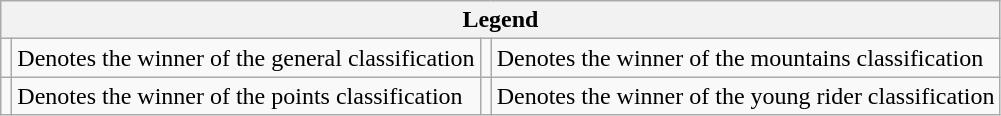<table class="wikitable">
<tr>
<th colspan="4">Legend</th>
</tr>
<tr>
<td></td>
<td>Denotes the winner of the general classification</td>
<td></td>
<td>Denotes the winner of the mountains classification</td>
</tr>
<tr>
<td></td>
<td>Denotes the winner of the points classification</td>
<td></td>
<td>Denotes the winner of the young rider classification</td>
</tr>
</table>
